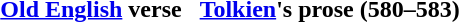<table cellpadding=5; style="margin:1em auto;">
<tr>
<th><a href='#'>Old English</a> verse</th>
<th><a href='#'>Tolkien</a>'s prose (580–583)</th>
</tr>
<tr>
<td></td>
<td></td>
</tr>
</table>
